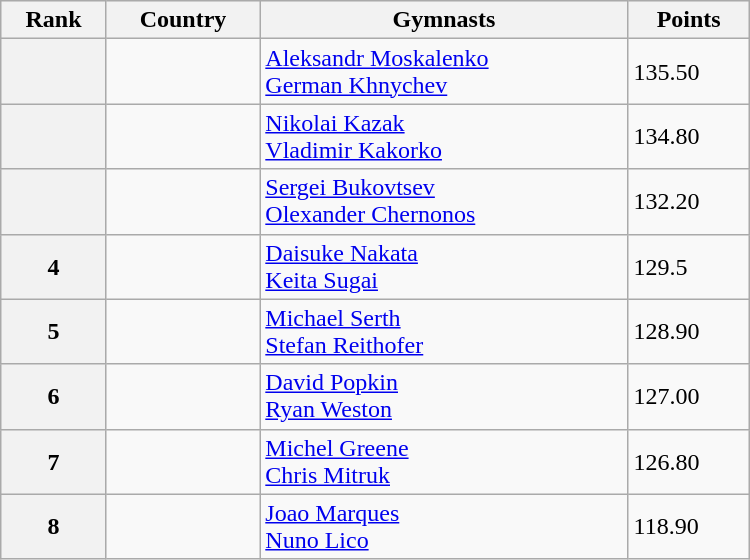<table class="wikitable" width=500>
<tr bgcolor="#efefef">
<th>Rank</th>
<th>Country</th>
<th>Gymnasts</th>
<th>Points</th>
</tr>
<tr>
<th></th>
<td></td>
<td><a href='#'>Aleksandr Moskalenko</a> <br> <a href='#'>German Khnychev</a></td>
<td>135.50</td>
</tr>
<tr>
<th></th>
<td></td>
<td><a href='#'>Nikolai Kazak</a> <br> <a href='#'>Vladimir Kakorko</a></td>
<td>134.80</td>
</tr>
<tr>
<th></th>
<td></td>
<td><a href='#'>Sergei Bukovtsev</a> <br> <a href='#'>Olexander Chernonos</a></td>
<td>132.20</td>
</tr>
<tr>
<th>4</th>
<td></td>
<td><a href='#'>Daisuke Nakata</a> <br> <a href='#'>Keita Sugai</a></td>
<td>129.5</td>
</tr>
<tr>
<th>5</th>
<td></td>
<td><a href='#'>Michael Serth</a> <br> <a href='#'>Stefan Reithofer</a></td>
<td>128.90</td>
</tr>
<tr>
<th>6</th>
<td></td>
<td><a href='#'>David Popkin</a> <br> <a href='#'>Ryan Weston</a></td>
<td>127.00</td>
</tr>
<tr>
<th>7</th>
<td></td>
<td><a href='#'>Michel Greene</a> <br> <a href='#'>Chris Mitruk</a></td>
<td>126.80</td>
</tr>
<tr>
<th>8</th>
<td></td>
<td><a href='#'>Joao Marques</a> <br> <a href='#'>Nuno Lico</a></td>
<td>118.90</td>
</tr>
</table>
